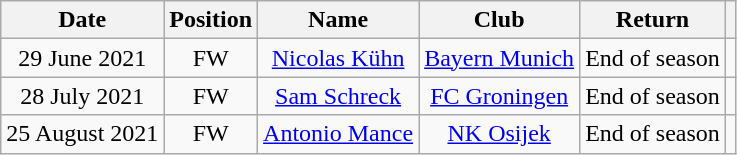<table class="wikitable" style="text-align:center;">
<tr>
<th>Date</th>
<th>Position</th>
<th>Name</th>
<th>Club</th>
<th>Return</th>
<th></th>
</tr>
<tr>
<td>29 June 2021</td>
<td>FW</td>
<td><a href='#'>Nicolas Kühn</a></td>
<td><a href='#'>Bayern Munich</a></td>
<td>End of season</td>
<td></td>
</tr>
<tr>
<td>28 July 2021</td>
<td>FW</td>
<td><a href='#'>Sam Schreck</a></td>
<td><a href='#'>FC Groningen</a></td>
<td>End of season</td>
<td></td>
</tr>
<tr>
<td>25 August 2021</td>
<td>FW</td>
<td><a href='#'>Antonio Mance</a></td>
<td><a href='#'>NK Osijek</a></td>
<td>End of season</td>
<td></td>
</tr>
</table>
